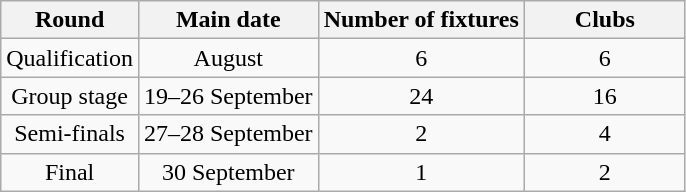<table class="wikitable" style="text-align:center">
<tr>
<th>Round</th>
<th>Main date</th>
<th>Number of fixtures</th>
<th style="width:100px;">Clubs</th>
</tr>
<tr>
<td>Qualification</td>
<td>August</td>
<td>6</td>
<td>6</td>
</tr>
<tr>
<td>Group stage</td>
<td>19–26 September</td>
<td>24</td>
<td>16</td>
</tr>
<tr>
<td>Semi-finals</td>
<td>27–28 September</td>
<td>2</td>
<td>4</td>
</tr>
<tr>
<td>Final</td>
<td>30 September</td>
<td>1</td>
<td>2</td>
</tr>
</table>
